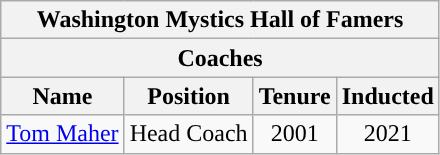<table class="wikitable" style="text-align:center">
<tr>
<th colspan="4">Washington Mystics Hall of Famers</th>
</tr>
<tr>
<th colspan="4">Coaches</th>
</tr>
<tr>
<th>Name</th>
<th>Position</th>
<th>Tenure</th>
<th>Inducted</th>
</tr>
<tr>
<td><a href='#'>Tom Maher</a></td>
<td>Head Coach</td>
<td>2001</td>
<td>2021</td>
</tr>
</table>
